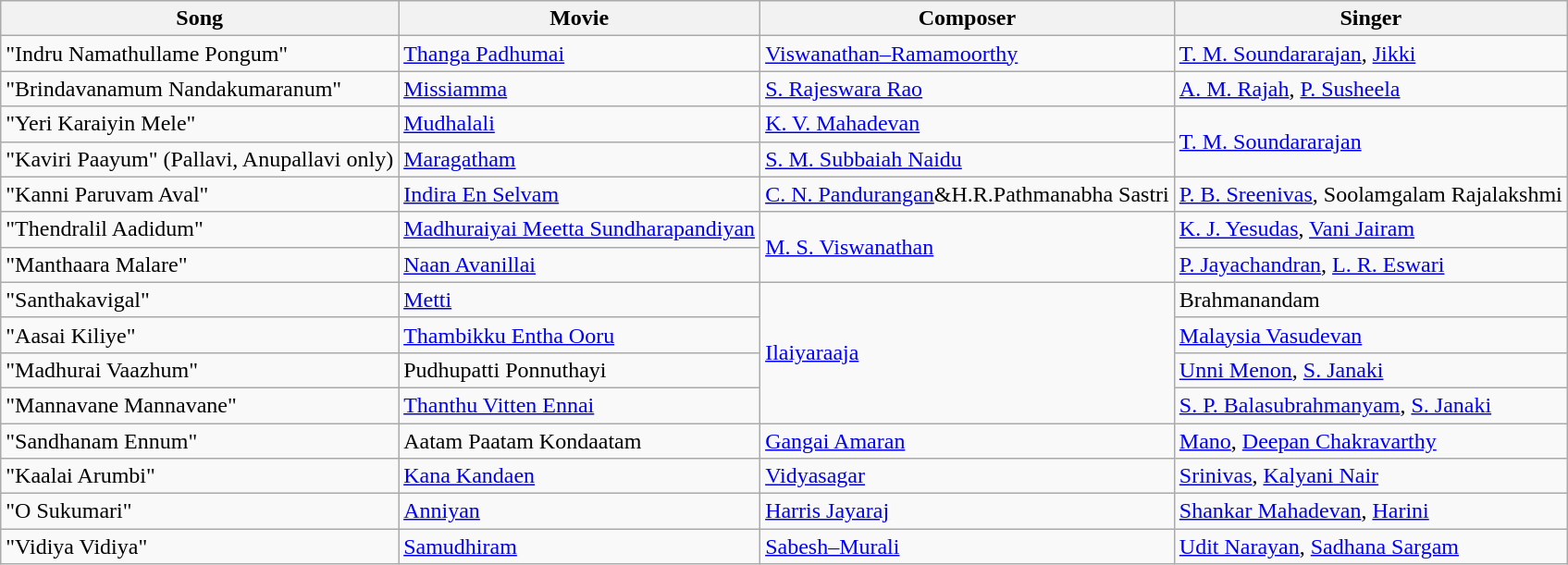<table class="wikitable">
<tr>
<th>Song</th>
<th>Movie</th>
<th>Composer</th>
<th>Singer</th>
</tr>
<tr>
<td>"Indru Namathullame Pongum"</td>
<td><a href='#'>Thanga Padhumai</a></td>
<td><a href='#'>Viswanathan–Ramamoorthy</a></td>
<td><a href='#'>T. M. Soundararajan</a>, <a href='#'>Jikki</a></td>
</tr>
<tr>
<td>"Brindavanamum Nandakumaranum"</td>
<td><a href='#'>Missiamma</a></td>
<td><a href='#'>S. Rajeswara Rao</a></td>
<td><a href='#'>A. M. Rajah</a>, <a href='#'>P. Susheela</a></td>
</tr>
<tr>
<td>"Yeri Karaiyin Mele"</td>
<td><a href='#'>Mudhalali</a></td>
<td><a href='#'>K. V. Mahadevan</a></td>
<td rowspan="2"><a href='#'>T. M. Soundararajan</a></td>
</tr>
<tr>
<td>"Kaviri Paayum" (Pallavi, Anupallavi only)</td>
<td><a href='#'>Maragatham</a></td>
<td><a href='#'>S. M. Subbaiah Naidu</a></td>
</tr>
<tr>
<td>"Kanni Paruvam Aval"</td>
<td><a href='#'>Indira En Selvam</a></td>
<td><a href='#'>C. N. Pandurangan</a>&H.R.Pathmanabha Sastri</td>
<td><a href='#'>P. B. Sreenivas</a>, Soolamgalam Rajalakshmi</td>
</tr>
<tr>
<td>"Thendralil Aadidum"</td>
<td><a href='#'>Madhuraiyai Meetta Sundharapandiyan</a></td>
<td rowspan="2"><a href='#'>M. S. Viswanathan</a></td>
<td><a href='#'>K. J. Yesudas</a>, <a href='#'>Vani Jairam</a></td>
</tr>
<tr>
<td>"Manthaara Malare"</td>
<td><a href='#'>Naan Avanillai</a></td>
<td><a href='#'>P. Jayachandran</a>, <a href='#'>L. R. Eswari</a></td>
</tr>
<tr>
<td>"Santhakavigal"</td>
<td><a href='#'>Metti</a></td>
<td rowspan="4"><a href='#'>Ilaiyaraaja</a></td>
<td>Brahmanandam</td>
</tr>
<tr>
<td>"Aasai Kiliye"</td>
<td><a href='#'>Thambikku Entha Ooru</a></td>
<td><a href='#'>Malaysia Vasudevan</a></td>
</tr>
<tr>
<td>"Madhurai Vaazhum"</td>
<td>Pudhupatti Ponnuthayi</td>
<td><a href='#'>Unni Menon</a>, <a href='#'>S. Janaki</a></td>
</tr>
<tr>
<td>"Mannavane Mannavane"</td>
<td><a href='#'>Thanthu Vitten Ennai</a></td>
<td><a href='#'>S. P. Balasubrahmanyam</a>, <a href='#'>S. Janaki</a></td>
</tr>
<tr>
<td>"Sandhanam Ennum"</td>
<td>Aatam Paatam Kondaatam</td>
<td><a href='#'>Gangai Amaran</a></td>
<td><a href='#'>Mano</a>, <a href='#'>Deepan Chakravarthy</a></td>
</tr>
<tr>
<td>"Kaalai Arumbi"</td>
<td><a href='#'>Kana Kandaen</a></td>
<td><a href='#'>Vidyasagar</a></td>
<td><a href='#'>Srinivas</a>, <a href='#'>Kalyani Nair</a></td>
</tr>
<tr>
<td>"O Sukumari"</td>
<td><a href='#'>Anniyan</a></td>
<td><a href='#'>Harris Jayaraj</a></td>
<td><a href='#'>Shankar Mahadevan</a>, <a href='#'>Harini</a></td>
</tr>
<tr>
<td>"Vidiya Vidiya"</td>
<td><a href='#'>Samudhiram</a></td>
<td><a href='#'>Sabesh–Murali</a></td>
<td><a href='#'>Udit Narayan</a>, <a href='#'>Sadhana Sargam</a></td>
</tr>
</table>
